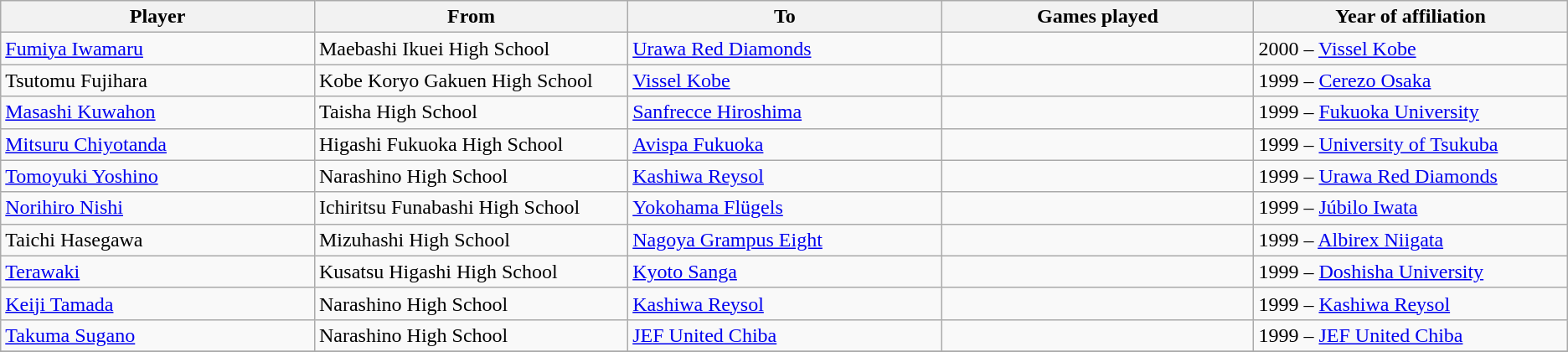<table class="wikitable sortable mw-collapsible" style="text-align:left;">
<tr>
<th width=250px>Player</th>
<th width=250px>From</th>
<th width=250px>To</th>
<th width=250px>Games played</th>
<th width=250px>Year of affiliation</th>
</tr>
<tr>
<td><a href='#'>Fumiya Iwamaru</a></td>
<td>Maebashi Ikuei High School</td>
<td><a href='#'>Urawa Red Diamonds</a></td>
<td></td>
<td>2000 – <a href='#'>Vissel Kobe</a></td>
</tr>
<tr>
<td>Tsutomu Fujihara</td>
<td>Kobe Koryo Gakuen High School</td>
<td><a href='#'>Vissel Kobe</a></td>
<td></td>
<td>1999 – <a href='#'>Cerezo Osaka</a></td>
</tr>
<tr>
<td><a href='#'>Masashi Kuwahon</a></td>
<td>Taisha High School</td>
<td><a href='#'>Sanfrecce Hiroshima</a></td>
<td></td>
<td>1999 – <a href='#'>Fukuoka University</a></td>
</tr>
<tr>
<td><a href='#'>Mitsuru Chiyotanda</a></td>
<td>Higashi Fukuoka High School</td>
<td><a href='#'>Avispa Fukuoka</a></td>
<td></td>
<td>1999 – <a href='#'>University of Tsukuba</a></td>
</tr>
<tr>
<td><a href='#'>Tomoyuki Yoshino</a></td>
<td>Narashino High School</td>
<td><a href='#'>Kashiwa Reysol</a></td>
<td></td>
<td>1999 – <a href='#'>Urawa Red Diamonds</a></td>
</tr>
<tr>
<td><a href='#'>Norihiro Nishi</a></td>
<td>Ichiritsu Funabashi High School</td>
<td><a href='#'>Yokohama Flügels</a></td>
<td></td>
<td>1999 – <a href='#'>Júbilo Iwata</a></td>
</tr>
<tr>
<td>Taichi Hasegawa</td>
<td>Mizuhashi High School</td>
<td><a href='#'>Nagoya Grampus Eight</a></td>
<td></td>
<td>1999 – <a href='#'>Albirex Niigata</a></td>
</tr>
<tr>
<td><a href='#'>Terawaki</a></td>
<td>Kusatsu Higashi High School</td>
<td><a href='#'>Kyoto Sanga</a></td>
<td></td>
<td>1999 – <a href='#'>Doshisha University</a></td>
</tr>
<tr>
<td><a href='#'>Keiji Tamada</a></td>
<td>Narashino High School</td>
<td><a href='#'>Kashiwa Reysol</a></td>
<td></td>
<td>1999 – <a href='#'>Kashiwa Reysol</a></td>
</tr>
<tr>
<td><a href='#'>Takuma Sugano</a></td>
<td>Narashino High School</td>
<td><a href='#'>JEF United Chiba</a></td>
<td></td>
<td>1999 – <a href='#'>JEF United Chiba</a></td>
</tr>
<tr>
</tr>
</table>
